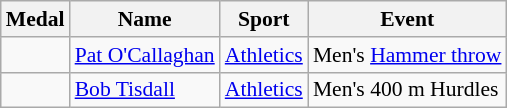<table class="wikitable sortable" style="font-size:90%">
<tr>
<th>Medal</th>
<th>Name</th>
<th>Sport</th>
<th>Event</th>
</tr>
<tr>
<td></td>
<td><a href='#'>Pat O'Callaghan</a></td>
<td><a href='#'>Athletics</a></td>
<td>Men's <a href='#'>Hammer throw</a></td>
</tr>
<tr>
<td></td>
<td><a href='#'>Bob Tisdall</a></td>
<td><a href='#'>Athletics</a></td>
<td>Men's 400 m Hurdles</td>
</tr>
</table>
